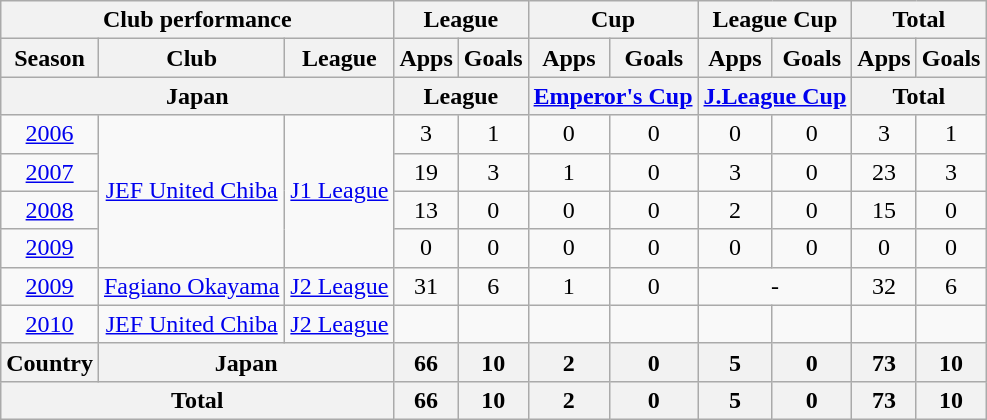<table class="wikitable" style="text-align:center;">
<tr>
<th colspan=3>Club performance</th>
<th colspan=2>League</th>
<th colspan=2>Cup</th>
<th colspan=2>League Cup</th>
<th colspan=2>Total</th>
</tr>
<tr>
<th>Season</th>
<th>Club</th>
<th>League</th>
<th>Apps</th>
<th>Goals</th>
<th>Apps</th>
<th>Goals</th>
<th>Apps</th>
<th>Goals</th>
<th>Apps</th>
<th>Goals</th>
</tr>
<tr>
<th colspan=3>Japan</th>
<th colspan=2>League</th>
<th colspan=2><a href='#'>Emperor's Cup</a></th>
<th colspan=2><a href='#'>J.League Cup</a></th>
<th colspan=2>Total</th>
</tr>
<tr>
<td><a href='#'>2006</a></td>
<td rowspan="4"><a href='#'>JEF United Chiba</a></td>
<td rowspan="4"><a href='#'>J1 League</a></td>
<td>3</td>
<td>1</td>
<td>0</td>
<td>0</td>
<td>0</td>
<td>0</td>
<td>3</td>
<td>1</td>
</tr>
<tr>
<td><a href='#'>2007</a></td>
<td>19</td>
<td>3</td>
<td>1</td>
<td>0</td>
<td>3</td>
<td>0</td>
<td>23</td>
<td>3</td>
</tr>
<tr>
<td><a href='#'>2008</a></td>
<td>13</td>
<td>0</td>
<td>0</td>
<td>0</td>
<td>2</td>
<td>0</td>
<td>15</td>
<td>0</td>
</tr>
<tr>
<td><a href='#'>2009</a></td>
<td>0</td>
<td>0</td>
<td>0</td>
<td>0</td>
<td>0</td>
<td>0</td>
<td>0</td>
<td>0</td>
</tr>
<tr>
<td><a href='#'>2009</a></td>
<td><a href='#'>Fagiano Okayama</a></td>
<td><a href='#'>J2 League</a></td>
<td>31</td>
<td>6</td>
<td>1</td>
<td>0</td>
<td colspan="2">-</td>
<td>32</td>
<td>6</td>
</tr>
<tr>
<td><a href='#'>2010</a></td>
<td><a href='#'>JEF United Chiba</a></td>
<td><a href='#'>J2 League</a></td>
<td></td>
<td></td>
<td></td>
<td></td>
<td></td>
<td></td>
<td></td>
<td></td>
</tr>
<tr>
<th rowspan=1>Country</th>
<th colspan=2>Japan</th>
<th>66</th>
<th>10</th>
<th>2</th>
<th>0</th>
<th>5</th>
<th>0</th>
<th>73</th>
<th>10</th>
</tr>
<tr>
<th colspan=3>Total</th>
<th>66</th>
<th>10</th>
<th>2</th>
<th>0</th>
<th>5</th>
<th>0</th>
<th>73</th>
<th>10</th>
</tr>
</table>
